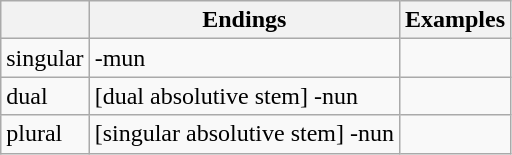<table class="wikitable">
<tr>
<th></th>
<th>Endings</th>
<th>Examples</th>
</tr>
<tr>
<td>singular</td>
<td>-mun</td>
<td></td>
</tr>
<tr>
<td>dual</td>
<td>[dual absolutive stem] -nun</td>
<td></td>
</tr>
<tr>
<td>plural</td>
<td>[singular absolutive stem] -nun</td>
<td></td>
</tr>
</table>
